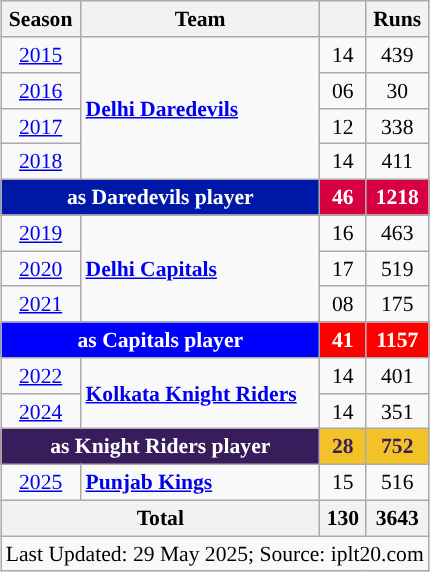<table class="wikitable sortable" style="font-size:90%; float:right; clear:right; text-align:center; margin-right:15px">
<tr>
<th>Season</th>
<th>Team</th>
<th></th>
<th>Runs</th>
</tr>
<tr>
<td><a href='#'>2015</a></td>
<td style="text-align:left;" rowspan=4><strong><a href='#'>Delhi Daredevils</a></strong></td>
<td>14</td>
<td>439</td>
</tr>
<tr>
<td><a href='#'>2016</a></td>
<td>06</td>
<td>30</td>
</tr>
<tr>
<td><a href='#'>2017</a></td>
<td>12</td>
<td>338</td>
</tr>
<tr>
<td><a href='#'>2018</a></td>
<td>14</td>
<td>411</td>
</tr>
<tr>
<th colspan=2 style="background:#0018A8; color:white">as Daredevils player</th>
<th style="background:#D70040; color:white">46</th>
<th style="background:#D70040; color:white">1218</th>
</tr>
<tr>
<td><a href='#'>2019</a></td>
<td style="text-align:left;" rowspan=3><strong><a href='#'>Delhi Capitals</a></strong></td>
<td>16</td>
<td>463</td>
</tr>
<tr>
<td><a href='#'>2020</a></td>
<td>17</td>
<td>519</td>
</tr>
<tr>
<td><a href='#'>2021</a></td>
<td>08</td>
<td>175</td>
</tr>
<tr>
<th colspan=2 style="background:blue; color:white">as Capitals player</th>
<th style="background:red; color:white">41</th>
<th style="background:red; color:white">1157</th>
</tr>
<tr>
<td><a href='#'>2022</a></td>
<td style="text-align:left;" rowspan=2><strong><a href='#'>Kolkata Knight Riders</a></strong></td>
<td>14</td>
<td>401</td>
</tr>
<tr>
<td><a href='#'>2024</a></td>
<td>14</td>
<td>351</td>
</tr>
<tr>
<th colspan=2 style="background:#381D5C; color:white">as Knight Riders player</th>
<th style="background:#F3C226; color:#381D5C">28</th>
<th style="background:#F3C226; color:#381D5C">752</th>
</tr>
<tr>
<td><a href='#'>2025</a></td>
<td style="text-align:left;"><strong><a href='#'>Punjab Kings</a></strong></td>
<td>15</td>
<td>516</td>
</tr>
<tr>
<th colspan=2>Total</th>
<th>130</th>
<th>3643</th>
</tr>
<tr>
<td colspan="4";>Last Updated: 29 May 2025; Source: iplt20.com</td>
</tr>
</table>
